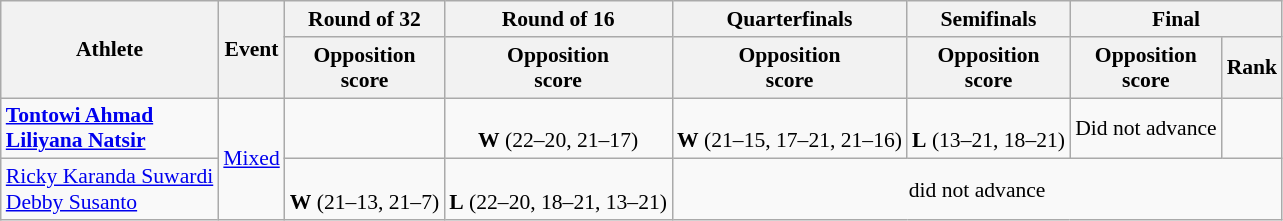<table class=wikitable style=font-size:90%;text-align:center>
<tr>
<th rowspan="2">Athlete</th>
<th rowspan="2">Event</th>
<th>Round of 32</th>
<th>Round of 16</th>
<th>Quarterfinals</th>
<th>Semifinals</th>
<th colspan="2">Final</th>
</tr>
<tr>
<th>Opposition<br> score</th>
<th>Opposition<br> score</th>
<th>Opposition<br> score</th>
<th>Opposition<br> score</th>
<th>Opposition<br> score</th>
<th>Rank</th>
</tr>
<tr>
<td align=left><strong><a href='#'>Tontowi Ahmad</a> <br> <a href='#'>Liliyana Natsir</a></strong></td>
<td align=center rowspan=2><a href='#'>Mixed</a></td>
<td></td>
<td><br><strong>W</strong> (22–20, 21–17)</td>
<td><br><strong>W</strong> (21–15, 17–21, 21–16)</td>
<td><br><strong>L</strong> (13–21, 18–21)</td>
<td>Did not advance</td>
<td></td>
</tr>
<tr>
<td align=left><a href='#'>Ricky Karanda Suwardi</a> <br> <a href='#'>Debby Susanto</a></td>
<td><br><strong>W</strong> (21–13, 21–7)</td>
<td><br><strong>L</strong> (22–20, 18–21, 13–21)</td>
<td colspan=4>did not advance</td>
</tr>
</table>
